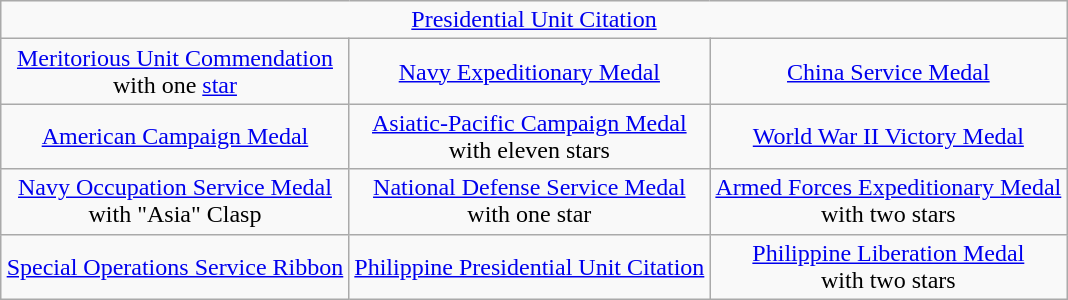<table class="wikitable" style="margin:1em auto; text-align:center;">
<tr>
<td colspan=3><a href='#'>Presidential Unit Citation</a></td>
</tr>
<tr>
<td><a href='#'>Meritorious Unit Commendation</a><br>with one <a href='#'>star</a></td>
<td><a href='#'>Navy Expeditionary Medal</a></td>
<td><a href='#'>China Service Medal</a></td>
</tr>
<tr>
<td><a href='#'>American Campaign Medal</a></td>
<td><a href='#'>Asiatic-Pacific Campaign Medal</a><br> with eleven stars</td>
<td><a href='#'>World War II Victory Medal</a></td>
</tr>
<tr>
<td><a href='#'>Navy Occupation Service Medal</a><br>with "Asia" Clasp</td>
<td><a href='#'>National Defense Service Medal</a><br>with one star</td>
<td><a href='#'>Armed Forces Expeditionary Medal</a><br>with two stars</td>
</tr>
<tr>
<td><a href='#'>Special Operations Service Ribbon</a></td>
<td><a href='#'>Philippine Presidential Unit Citation</a></td>
<td><a href='#'>Philippine Liberation Medal</a><br>with two stars</td>
</tr>
</table>
